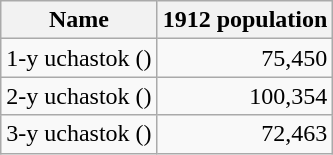<table class="wikitable sortable">
<tr>
<th>Name</th>
<th>1912 population</th>
</tr>
<tr>
<td>1-y uchastok ()</td>
<td align="right">75,450</td>
</tr>
<tr>
<td>2-y uchastok ()</td>
<td align="right">100,354</td>
</tr>
<tr>
<td>3-y uchastok ()</td>
<td align="right">72,463</td>
</tr>
</table>
